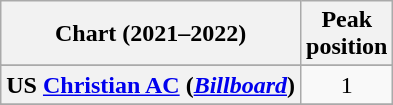<table class="wikitable sortable plainrowheaders" style="text-align:center">
<tr>
<th scope="col">Chart (2021–2022)</th>
<th scope="col">Peak<br>position</th>
</tr>
<tr>
</tr>
<tr>
</tr>
<tr>
</tr>
<tr>
</tr>
<tr>
</tr>
<tr>
<th scope="row">US <a href='#'>Christian AC</a> (<em><a href='#'>Billboard</a></em>)</th>
<td>1</td>
</tr>
<tr>
</tr>
</table>
